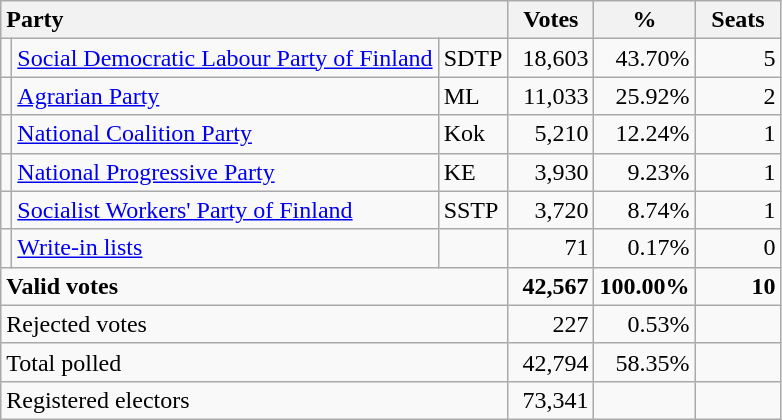<table class="wikitable" border="1" style="text-align:right;">
<tr>
<th style="text-align:left;" colspan=3>Party</th>
<th align=center width="50">Votes</th>
<th align=center width="50">%</th>
<th align=center width="50">Seats</th>
</tr>
<tr>
<td></td>
<td align=left style="white-space: nowrap;"><a href='#'>Social Democratic Labour Party of Finland</a></td>
<td align=left>SDTP</td>
<td>18,603</td>
<td>43.70%</td>
<td>5</td>
</tr>
<tr>
<td></td>
<td align=left><a href='#'>Agrarian Party</a></td>
<td align=left>ML</td>
<td>11,033</td>
<td>25.92%</td>
<td>2</td>
</tr>
<tr>
<td></td>
<td align=left><a href='#'>National Coalition Party</a></td>
<td align=left>Kok</td>
<td>5,210</td>
<td>12.24%</td>
<td>1</td>
</tr>
<tr>
<td></td>
<td align=left><a href='#'>National Progressive Party</a></td>
<td align=left>KE</td>
<td>3,930</td>
<td>9.23%</td>
<td>1</td>
</tr>
<tr>
<td></td>
<td align=left><a href='#'>Socialist Workers' Party of Finland</a></td>
<td align=left>SSTP</td>
<td>3,720</td>
<td>8.74%</td>
<td>1</td>
</tr>
<tr>
<td></td>
<td align=left><a href='#'>Write-in lists</a></td>
<td align=left></td>
<td>71</td>
<td>0.17%</td>
<td>0</td>
</tr>
<tr style="font-weight:bold">
<td align=left colspan=3>Valid votes</td>
<td>42,567</td>
<td>100.00%</td>
<td>10</td>
</tr>
<tr>
<td align=left colspan=3>Rejected votes</td>
<td>227</td>
<td>0.53%</td>
<td></td>
</tr>
<tr>
<td align=left colspan=3>Total polled</td>
<td>42,794</td>
<td>58.35%</td>
<td></td>
</tr>
<tr>
<td align=left colspan=3>Registered electors</td>
<td>73,341</td>
<td></td>
<td></td>
</tr>
</table>
